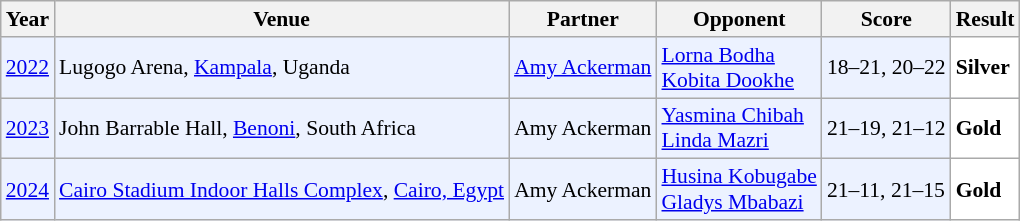<table class="sortable wikitable" style="font-size: 90%;">
<tr>
<th>Year</th>
<th>Venue</th>
<th>Partner</th>
<th>Opponent</th>
<th>Score</th>
<th>Result</th>
</tr>
<tr style="background:#ECF2FF">
<td align="center"><a href='#'>2022</a></td>
<td align="left">Lugogo Arena, <a href='#'>Kampala</a>, Uganda</td>
<td align="left"> <a href='#'>Amy Ackerman</a></td>
<td align="left"> <a href='#'>Lorna Bodha</a><br> <a href='#'>Kobita Dookhe</a></td>
<td align="left">18–21, 20–22</td>
<td style="text-align:left; background:white"> <strong>Silver</strong></td>
</tr>
<tr style="background:#ECF2FF">
<td align="center"><a href='#'>2023</a></td>
<td align="left">John Barrable Hall, <a href='#'>Benoni</a>, South Africa</td>
<td align="left"> Amy Ackerman</td>
<td align="left"> <a href='#'>Yasmina Chibah</a><br> <a href='#'>Linda Mazri</a></td>
<td align="left">21–19, 21–12</td>
<td style="text-align:left; background:white"> <strong>Gold</strong></td>
</tr>
<tr style="background:#ECF2FF">
<td align="center"><a href='#'>2024</a></td>
<td align="left"><a href='#'>Cairo Stadium Indoor Halls Complex</a>, <a href='#'>Cairo, Egypt</a></td>
<td align="left"> Amy Ackerman</td>
<td align="left"> <a href='#'>Husina Kobugabe</a><br> <a href='#'>Gladys Mbabazi</a></td>
<td align="left">21–11, 21–15</td>
<td style="text-align:left; background:white"> <strong>Gold</strong></td>
</tr>
</table>
